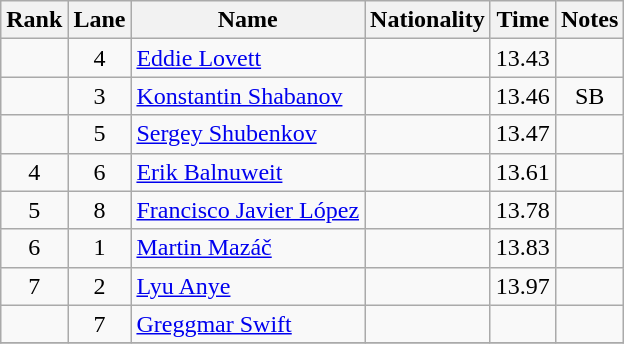<table class="wikitable sortable" style="text-align:center">
<tr>
<th>Rank</th>
<th>Lane</th>
<th>Name</th>
<th>Nationality</th>
<th>Time</th>
<th>Notes</th>
</tr>
<tr>
<td></td>
<td>4</td>
<td align=left><a href='#'>Eddie Lovett</a></td>
<td align=left></td>
<td>13.43</td>
<td></td>
</tr>
<tr>
<td></td>
<td>3</td>
<td align=left><a href='#'>Konstantin Shabanov</a></td>
<td align=left></td>
<td>13.46</td>
<td>SB</td>
</tr>
<tr>
<td></td>
<td>5</td>
<td align=left><a href='#'>Sergey Shubenkov</a></td>
<td align=left></td>
<td>13.47</td>
<td></td>
</tr>
<tr>
<td>4</td>
<td>6</td>
<td align=left><a href='#'>Erik Balnuweit</a></td>
<td align=left></td>
<td>13.61</td>
<td></td>
</tr>
<tr>
<td>5</td>
<td>8</td>
<td align=left><a href='#'>Francisco Javier López</a></td>
<td align=left></td>
<td>13.78</td>
<td></td>
</tr>
<tr>
<td>6</td>
<td>1</td>
<td align=left><a href='#'>Martin Mazáč</a></td>
<td align=left></td>
<td>13.83</td>
<td></td>
</tr>
<tr>
<td>7</td>
<td>2</td>
<td align=left><a href='#'>Lyu Anye</a></td>
<td align=left></td>
<td>13.97</td>
<td></td>
</tr>
<tr>
<td></td>
<td>7</td>
<td align=left><a href='#'>Greggmar Swift</a></td>
<td align=left></td>
<td></td>
<td></td>
</tr>
<tr>
</tr>
</table>
